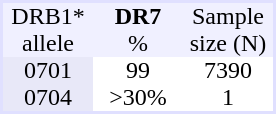<table border="0" cellspacing="0" cellpadding="0" align="center" style="text-align:center; background:#ffffff; margin-right: 1em; border:2px #e0e0ff solid;">
<tr style="background:#f0f0ff">
<td style="width:60px">DRB1*</td>
<td style="width:60px"><strong>DR7</strong></td>
<td style="width:60px">Sample</td>
</tr>
<tr style="background:#f0f0ff">
<td>allele</td>
<td>%</td>
<td>size (N)</td>
</tr>
<tr>
<td style = "background:#e8e8f8">0701</td>
<td>99</td>
<td>7390</td>
</tr>
<tr>
<td style = "background:#e8e8f8">0704</td>
<td>>30%</td>
<td>1</td>
</tr>
<tr>
</tr>
</table>
